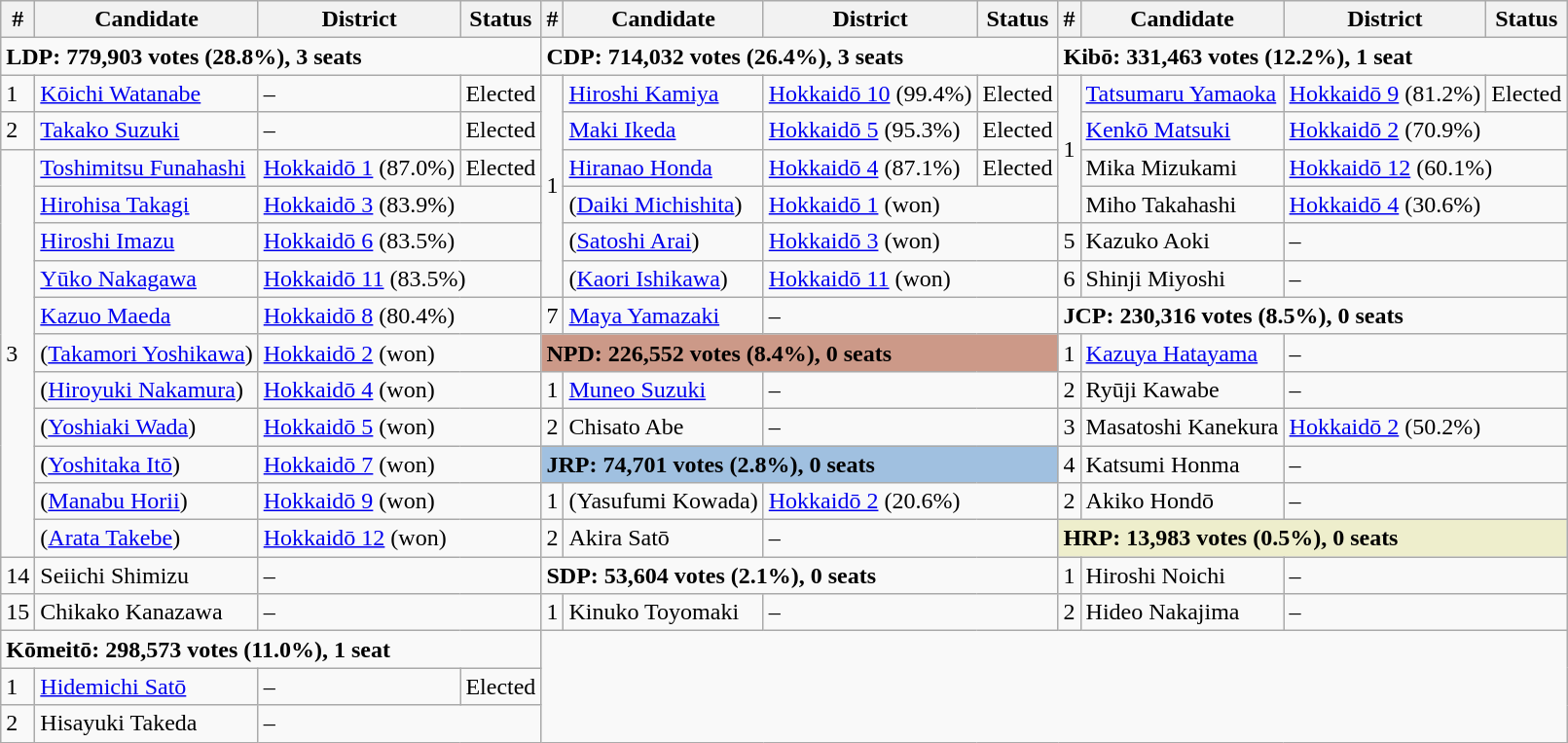<table class="wikitable">
<tr>
<th>#</th>
<th>Candidate</th>
<th>District</th>
<th>Status</th>
<th>#</th>
<th>Candidate</th>
<th>District</th>
<th>Status</th>
<th>#</th>
<th>Candidate</th>
<th>District</th>
<th>Status</th>
</tr>
<tr>
<td colspan="4" ><strong>LDP: 779,903 votes (28.8%), 3 seats</strong></td>
<td colspan="4" ><strong>CDP: 714,032 votes (26.4%), 3 seats</strong></td>
<td colspan="4" ><strong>Kibō: 331,463 votes (12.2%), 1 seat</strong></td>
</tr>
<tr>
<td>1</td>
<td><a href='#'>Kōichi Watanabe</a></td>
<td>–</td>
<td>Elected</td>
<td rowspan="6">1</td>
<td><a href='#'>Hiroshi Kamiya</a></td>
<td><a href='#'>Hokkaidō 10</a> (99.4%)</td>
<td>Elected</td>
<td rowspan="4">1</td>
<td><a href='#'>Tatsumaru Yamaoka</a></td>
<td><a href='#'>Hokkaidō 9</a> (81.2%)</td>
<td>Elected</td>
</tr>
<tr>
<td>2</td>
<td><a href='#'>Takako Suzuki</a></td>
<td>–</td>
<td>Elected</td>
<td><a href='#'>Maki Ikeda</a></td>
<td><a href='#'>Hokkaidō 5</a> (95.3%)</td>
<td>Elected</td>
<td><a href='#'>Kenkō Matsuki</a></td>
<td colspan="2"><a href='#'>Hokkaidō 2</a> (70.9%)</td>
</tr>
<tr>
<td rowspan="11">3</td>
<td><a href='#'>Toshimitsu Funahashi</a></td>
<td><a href='#'>Hokkaidō 1</a> (87.0%)</td>
<td>Elected</td>
<td><a href='#'>Hiranao Honda</a></td>
<td><a href='#'>Hokkaidō 4</a> (87.1%)</td>
<td>Elected</td>
<td>Mika Mizukami</td>
<td colspan="2"><a href='#'>Hokkaidō 12</a> (60.1%)</td>
</tr>
<tr>
<td><a href='#'>Hirohisa Takagi</a></td>
<td colspan="2"><a href='#'>Hokkaidō 3</a> (83.9%)</td>
<td>(<a href='#'>Daiki Michishita</a>)</td>
<td colspan="2"><a href='#'>Hokkaidō 1</a> (won)</td>
<td>Miho Takahashi</td>
<td colspan="2"><a href='#'>Hokkaidō 4</a> (30.6%)</td>
</tr>
<tr>
<td><a href='#'>Hiroshi Imazu</a></td>
<td colspan="2"><a href='#'>Hokkaidō 6</a> (83.5%)</td>
<td>(<a href='#'>Satoshi Arai</a>)</td>
<td colspan="2"><a href='#'>Hokkaidō 3</a> (won)</td>
<td>5</td>
<td>Kazuko Aoki</td>
<td colspan="2">–</td>
</tr>
<tr>
<td><a href='#'>Yūko Nakagawa</a></td>
<td colspan="2"><a href='#'>Hokkaidō 11</a> (83.5%)</td>
<td>(<a href='#'>Kaori Ishikawa</a>)</td>
<td colspan="2"><a href='#'>Hokkaidō 11</a> (won)</td>
<td>6</td>
<td>Shinji Miyoshi</td>
<td colspan="2">–</td>
</tr>
<tr>
<td><a href='#'>Kazuo Maeda</a></td>
<td colspan="2"><a href='#'>Hokkaidō 8</a> (80.4%)</td>
<td>7</td>
<td><a href='#'>Maya Yamazaki</a></td>
<td colspan="2">–</td>
<td colspan="4" ><strong>JCP: 230,316 votes (8.5%), 0 seats</strong></td>
</tr>
<tr>
<td>(<a href='#'>Takamori Yoshikawa</a>)</td>
<td colspan="2"><a href='#'>Hokkaidō 2</a> (won)</td>
<td colspan="4" bgcolor="#C98"><strong>NPD: 226,552 votes (8.4%), 0 seats</strong></td>
<td>1</td>
<td><a href='#'>Kazuya Hatayama</a></td>
<td colspan="2">–</td>
</tr>
<tr>
<td>(<a href='#'>Hiroyuki Nakamura</a>)</td>
<td colspan="2"><a href='#'>Hokkaidō 4</a> (won)</td>
<td>1</td>
<td><a href='#'>Muneo Suzuki</a></td>
<td colspan="2">–</td>
<td>2</td>
<td>Ryūji Kawabe</td>
<td colspan="2">–</td>
</tr>
<tr>
<td>(<a href='#'>Yoshiaki Wada</a>)</td>
<td colspan="2"><a href='#'>Hokkaidō 5</a> (won)</td>
<td>2</td>
<td>Chisato Abe</td>
<td colspan="2">–</td>
<td>3</td>
<td>Masatoshi Kanekura</td>
<td colspan="2"><a href='#'>Hokkaidō 2</a> (50.2%)</td>
</tr>
<tr>
<td>(<a href='#'>Yoshitaka Itō</a>)</td>
<td colspan="2"><a href='#'>Hokkaidō 7</a> (won)</td>
<td colspan="4" bgcolor="#A0C0E0"><strong>JRP: 74,701 votes (2.8%), 0 seats</strong></td>
<td>4</td>
<td>Katsumi Honma</td>
<td colspan="2">–</td>
</tr>
<tr>
<td>(<a href='#'>Manabu Horii</a>)</td>
<td colspan="2"><a href='#'>Hokkaidō 9</a> (won)</td>
<td>1</td>
<td>(Yasufumi Kowada)</td>
<td colspan="2"><a href='#'>Hokkaidō 2</a> (20.6%)</td>
<td>2</td>
<td>Akiko Hondō</td>
<td colspan="2">–</td>
</tr>
<tr>
<td>(<a href='#'>Arata Takebe</a>)</td>
<td colspan="2"><a href='#'>Hokkaidō 12</a> (won)</td>
<td>2</td>
<td>Akira Satō</td>
<td colspan="2">–</td>
<td colspan="4"  bgcolor="#eec"><strong>HRP: 13,983 votes (0.5%), 0 seats</strong></td>
</tr>
<tr>
<td>14</td>
<td>Seiichi Shimizu</td>
<td colspan="2">–</td>
<td colspan="4" ><strong>SDP: 53,604 votes (2.1%), 0 seats</strong></td>
<td>1</td>
<td>Hiroshi Noichi</td>
<td colspan="2">–</td>
</tr>
<tr>
<td>15</td>
<td>Chikako Kanazawa</td>
<td colspan="2">–</td>
<td>1</td>
<td>Kinuko Toyomaki</td>
<td colspan="2">–</td>
<td>2</td>
<td>Hideo Nakajima</td>
<td colspan="2">–</td>
</tr>
<tr>
<td colspan="4" ><strong>Kōmeitō: 298,573 votes (11.0%), 1 seat</strong></td>
</tr>
<tr>
<td>1</td>
<td><a href='#'>Hidemichi Satō</a></td>
<td>–</td>
<td>Elected</td>
</tr>
<tr>
<td>2</td>
<td>Hisayuki Takeda</td>
<td colspan="2">–</td>
</tr>
</table>
